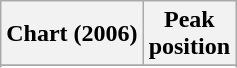<table class="wikitable sortable plainrowheaders" style="text-align:center">
<tr>
<th>Chart (2006)</th>
<th>Peak<br>position</th>
</tr>
<tr>
</tr>
<tr>
</tr>
<tr>
</tr>
</table>
